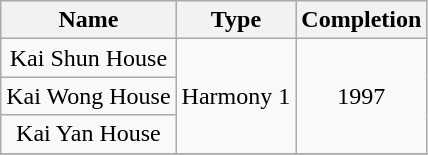<table class="wikitable" style="text-align: center">
<tr>
<th>Name</th>
<th>Type</th>
<th>Completion</th>
</tr>
<tr>
<td>Kai Shun House</td>
<td rowspan="3">Harmony 1</td>
<td rowspan="3">1997</td>
</tr>
<tr>
<td>Kai Wong House</td>
</tr>
<tr>
<td>Kai Yan House</td>
</tr>
<tr>
</tr>
</table>
